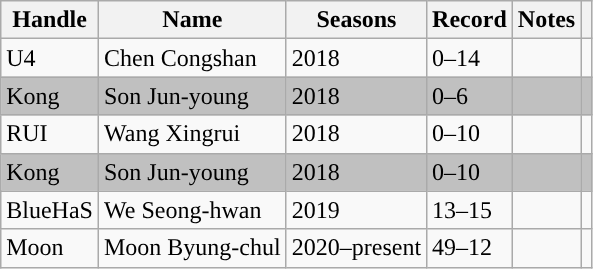<table class="wikitable">
<tr>
<th style="background:#">Handle</th>
<th style="background:#">Name</th>
<th style="background:#">Seasons</th>
<th style="background:#">Record</th>
<th style="background:#">Notes</th>
<th style="background:#"></th>
</tr>
<tr>
<td>U4</td>
<td>Chen Congshan</td>
<td>2018</td>
<td>0–14 </td>
<td></td>
<td></td>
</tr>
<tr style="background:silver;">
<td>Kong</td>
<td>Son Jun-young</td>
<td>2018</td>
<td>0–6 </td>
<td></td>
<td></td>
</tr>
<tr>
<td>RUI</td>
<td>Wang Xingrui</td>
<td>2018</td>
<td>0–10 </td>
<td></td>
<td></td>
</tr>
<tr style="background:silver;">
<td>Kong</td>
<td>Son Jun-young</td>
<td>2018</td>
<td>0–10 </td>
<td></td>
<td></td>
</tr>
<tr>
<td>BlueHaS</td>
<td>We Seong-hwan</td>
<td>2019</td>
<td>13–15 </td>
<td></td>
<td></td>
</tr>
<tr>
<td>Moon</td>
<td>Moon Byung-chul</td>
<td>2020–present</td>
<td>49–12 </td>
<td></td>
<td></td>
</tr>
</table>
